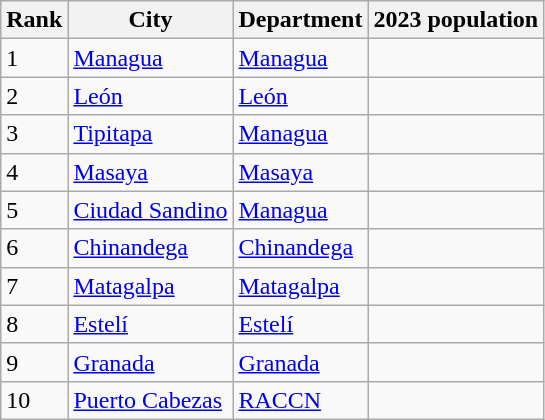<table class="wikitable sortable" style="text-align:left">
<tr>
<th>Rank</th>
<th>City</th>
<th>Department</th>
<th>2023 population</th>
</tr>
<tr>
<td>1</td>
<td><a href='#'>Managua</a></td>
<td><a href='#'>Managua</a></td>
<td><div></div></td>
</tr>
<tr>
<td>2</td>
<td><a href='#'>León</a></td>
<td><a href='#'>León</a></td>
<td><div></div></td>
</tr>
<tr>
<td>3</td>
<td><a href='#'>Tipitapa</a></td>
<td><a href='#'>Managua</a></td>
<td><div></div></td>
</tr>
<tr>
<td>4</td>
<td><a href='#'>Masaya</a></td>
<td><a href='#'>Masaya</a></td>
<td><div></div></td>
</tr>
<tr>
<td>5</td>
<td><a href='#'>Ciudad Sandino</a></td>
<td><a href='#'>Managua</a></td>
<td><div></div></td>
</tr>
<tr>
<td>6</td>
<td><a href='#'>Chinandega</a></td>
<td><a href='#'>Chinandega</a></td>
<td><div></div></td>
</tr>
<tr>
<td>7</td>
<td><a href='#'>Matagalpa</a></td>
<td><a href='#'>Matagalpa</a></td>
<td><div></div></td>
</tr>
<tr>
<td>8</td>
<td><a href='#'>Estelí</a></td>
<td><a href='#'>Estelí</a></td>
<td><div></div></td>
</tr>
<tr>
<td>9</td>
<td><a href='#'>Granada</a></td>
<td><a href='#'>Granada</a></td>
<td><div></div></td>
</tr>
<tr>
<td>10</td>
<td><a href='#'>Puerto Cabezas</a></td>
<td><a href='#'>RACCN</a></td>
<td><div> </div></td>
</tr>
</table>
